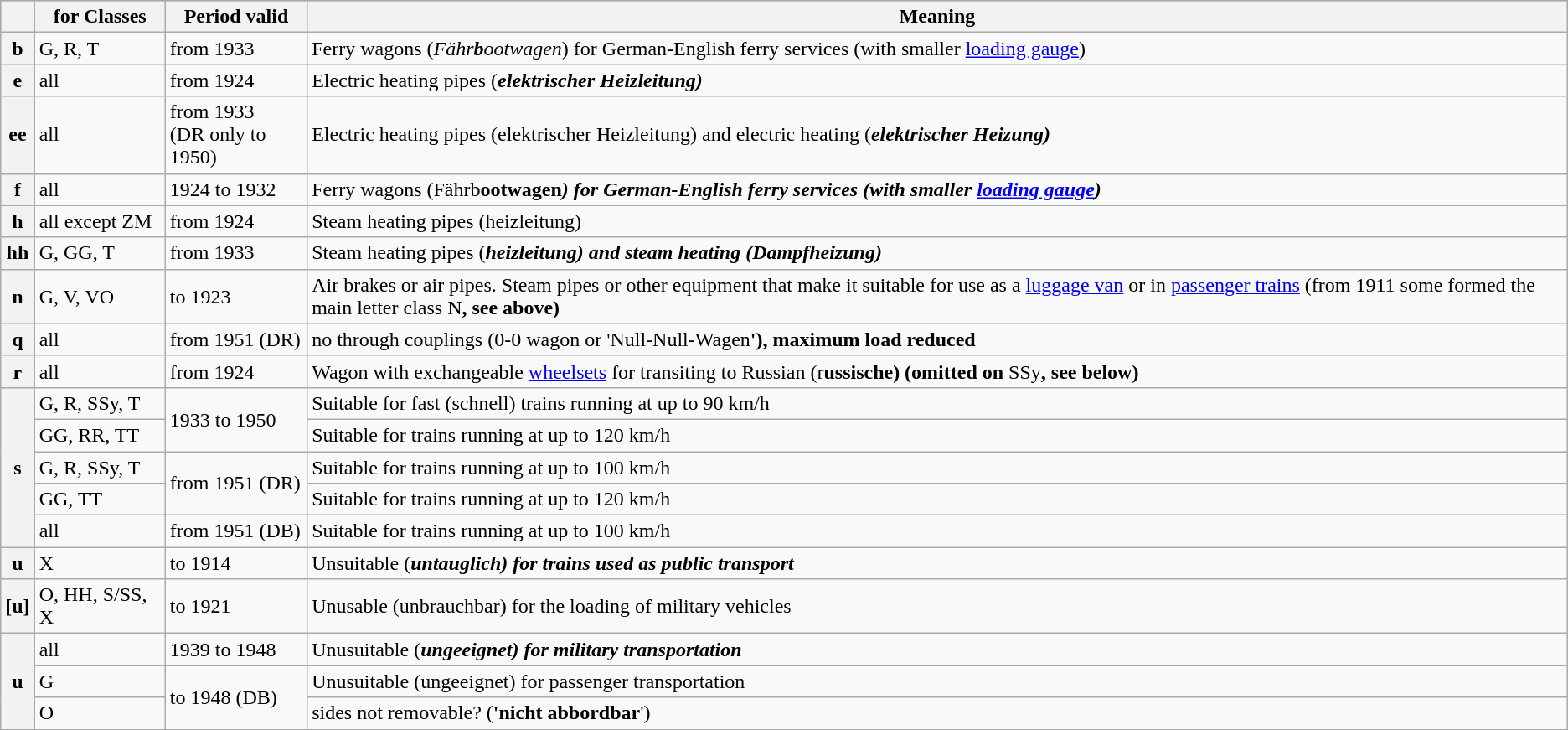<table class="wikitable">
<tr style="background:#FF7F24">
<th></th>
<th>for Classes</th>
<th>Period valid</th>
<th>Meaning</th>
</tr>
<tr ---->
<th>b</th>
<td>G, R, T</td>
<td>from 1933</td>
<td>Ferry wagons (<em>Fähr<strong>b</strong>ootwagen</em>) for German-English ferry services (with smaller <a href='#'>loading gauge</a>)</td>
</tr>
<tr ---->
<th>e</th>
<td>all</td>
<td>from 1924</td>
<td>Electric heating pipes (<strong><em>e<strong>lektrischer Heizleitung<em>)</td>
</tr>
<tr ---->
<th>ee</th>
<td>all</td>
<td>from 1933<br>(DR only to 1950)</td>
<td>Electric heating pipes (</em></strong>e</strong>lektrischer Heizleitung</em>) and electric heating (<strong><em>e<strong>lektrischer Heizung<em>)</td>
</tr>
<tr ---->
<th>f</th>
<td>all</td>
<td>1924 to 1932</td>
<td>Ferry wagons (</em>Fähr</strong>b<strong>ootwagen<em>) for German-English ferry services (with smaller <a href='#'>loading gauge</a>)</td>
</tr>
<tr ---->
<th>h</th>
<td>all except ZM</td>
<td>from 1924</td>
<td>Steam heating pipes (</em></strong>h</strong>eizleitung</em>)</td>
</tr>
<tr ---->
<th>hh</th>
<td>G, GG, T</td>
<td>from 1933</td>
<td>Steam heating pipes (<strong><em>h<strong>eizleitung<em>) and steam heating (</em>Dampf</strong>h<strong>eizung<em>)</td>
</tr>
<tr ---->
<th>n</th>
<td>G, V, VO</td>
<td>to 1923</td>
<td>Air brakes or air pipes. Steam pipes or other equipment that make it suitable for use as a <a href='#'>luggage van</a> or in <a href='#'>passenger trains</a> </em>(from 1911 some formed the main letter class </strong>N<strong>, see above)<em></td>
</tr>
<tr ---->
<th>q</th>
<td>all</td>
<td>from 1951 (DR)</td>
<td>no through couplings (0-0 wagon or </strong>'Null-Null-Wagen<strong>'), maximum load reduced</td>
</tr>
<tr ---->
<th>r</th>
<td>all</td>
<td>from 1924</td>
<td>Wagon with exchangeable <a href='#'>wheelsets</a> for transiting to Russian (</strong>r<strong>ussische)  </em>(omitted on </strong>SSy<strong>, see below)<em></td>
</tr>
<tr ---->
<th rowspan="5">s</th>
<td>G, R, SSy, T</td>
<td rowspan="2">1933 to 1950</td>
<td>Suitable for fast (</em></strong>s</strong>chnell</em>) trains running at up to 90 km/h</td>
</tr>
<tr ---->
<td>GG, RR, TT</td>
<td>Suitable for trains running at up to 120 km/h</td>
</tr>
<tr ---->
<td>G, R, SSy, T</td>
<td rowspan="2">from 1951 (DR)</td>
<td>Suitable for trains running at up to 100 km/h</td>
</tr>
<tr ---->
<td>GG, TT</td>
<td>Suitable for trains running at up to 120 km/h</td>
</tr>
<tr ---->
<td>all</td>
<td>from 1951 (DB)</td>
<td>Suitable for trains running at up to 100 km/h</td>
</tr>
<tr ---->
<th>u</th>
<td>X</td>
<td>to 1914</td>
<td>Unsuitable (<strong><em>u<strong>ntauglich<em>) for trains used as public transport</td>
</tr>
<tr ---->
<th>[u]</th>
<td>O, HH, S/SS, X</td>
<td>to 1921</td>
<td>Unusable (</em></strong>u</strong>nbrauchbar</em>) for the loading of military vehicles</td>
</tr>
<tr ---->
<th rowspan="3">u</th>
<td>all</td>
<td>1939 to 1948</td>
<td>Unusuitable (<strong><em>u<strong>ngeeignet<em>) for military transportation</td>
</tr>
<tr ---->
<td>G</td>
<td rowspan="2">to 1948 (DB)</td>
<td>Unusuitable (</em></strong>u</strong>ngeeignet</em>) for passenger transportation</td>
</tr>
<tr ---->
<td>O</td>
<td>sides not removable? (<strong>'nicht abbordbar</strong>')</td>
</tr>
<tr ---->
</tr>
</table>
